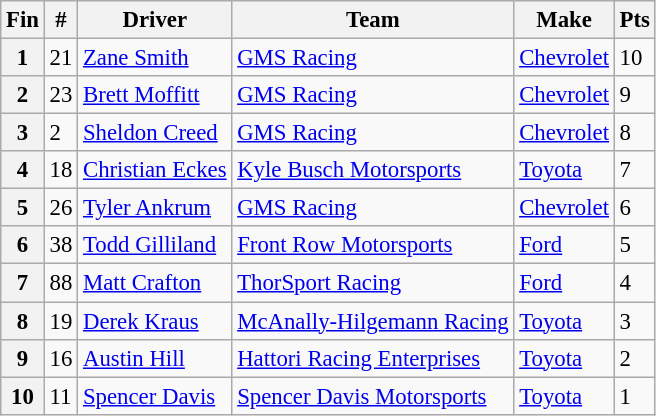<table class="wikitable" style="font-size:95%">
<tr>
<th>Fin</th>
<th>#</th>
<th>Driver</th>
<th>Team</th>
<th>Make</th>
<th>Pts</th>
</tr>
<tr>
<th>1</th>
<td>21</td>
<td><a href='#'>Zane Smith</a></td>
<td><a href='#'>GMS Racing</a></td>
<td><a href='#'>Chevrolet</a></td>
<td>10</td>
</tr>
<tr>
<th>2</th>
<td>23</td>
<td><a href='#'>Brett Moffitt</a></td>
<td><a href='#'>GMS Racing</a></td>
<td><a href='#'>Chevrolet</a></td>
<td>9</td>
</tr>
<tr>
<th>3</th>
<td>2</td>
<td><a href='#'>Sheldon Creed</a></td>
<td><a href='#'>GMS Racing</a></td>
<td><a href='#'>Chevrolet</a></td>
<td>8</td>
</tr>
<tr>
<th>4</th>
<td>18</td>
<td><a href='#'>Christian Eckes</a></td>
<td><a href='#'>Kyle Busch Motorsports</a></td>
<td><a href='#'>Toyota</a></td>
<td>7</td>
</tr>
<tr>
<th>5</th>
<td>26</td>
<td><a href='#'>Tyler Ankrum</a></td>
<td><a href='#'>GMS Racing</a></td>
<td><a href='#'>Chevrolet</a></td>
<td>6</td>
</tr>
<tr>
<th>6</th>
<td>38</td>
<td><a href='#'>Todd Gilliland</a></td>
<td><a href='#'>Front Row Motorsports</a></td>
<td><a href='#'>Ford</a></td>
<td>5</td>
</tr>
<tr>
<th>7</th>
<td>88</td>
<td><a href='#'>Matt Crafton</a></td>
<td><a href='#'>ThorSport Racing</a></td>
<td><a href='#'>Ford</a></td>
<td>4</td>
</tr>
<tr>
<th>8</th>
<td>19</td>
<td><a href='#'>Derek Kraus</a></td>
<td><a href='#'>McAnally-Hilgemann Racing</a></td>
<td><a href='#'>Toyota</a></td>
<td>3</td>
</tr>
<tr>
<th>9</th>
<td>16</td>
<td><a href='#'>Austin Hill</a></td>
<td><a href='#'>Hattori Racing Enterprises</a></td>
<td><a href='#'>Toyota</a></td>
<td>2</td>
</tr>
<tr>
<th>10</th>
<td>11</td>
<td><a href='#'>Spencer Davis</a></td>
<td><a href='#'>Spencer Davis Motorsports</a></td>
<td><a href='#'>Toyota</a></td>
<td>1</td>
</tr>
</table>
